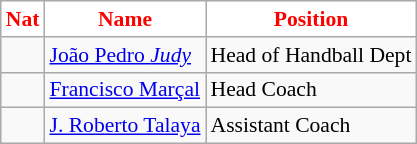<table class="wikitable" style="text-align:left; font-size:90%">
<tr>
<th style="background:white; color: red">Nat</th>
<th style="background:white; color: red">Name</th>
<th style="background:white; color: red">Position</th>
</tr>
<tr>
<td align="right"></td>
<td><a href='#'>João Pedro <em>Judy</em></a></td>
<td>Head of Handball Dept</td>
</tr>
<tr>
<td align="right"></td>
<td><a href='#'>Francisco Marçal</a></td>
<td>Head Coach</td>
</tr>
<tr>
<td align="right"></td>
<td><a href='#'>J. Roberto Talaya</a></td>
<td>Assistant Coach</td>
</tr>
</table>
